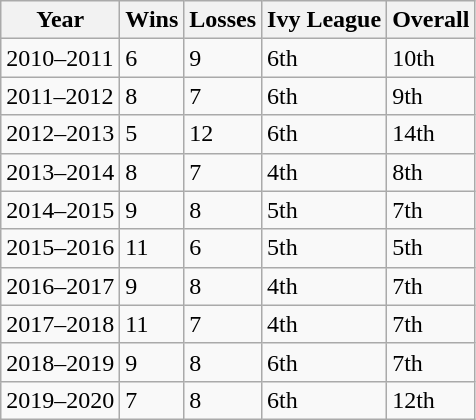<table class="wikitable">
<tr>
<th>Year</th>
<th>Wins</th>
<th>Losses</th>
<th>Ivy League</th>
<th>Overall</th>
</tr>
<tr>
<td>2010–2011</td>
<td>6</td>
<td>9</td>
<td>6th</td>
<td>10th</td>
</tr>
<tr>
<td>2011–2012</td>
<td>8</td>
<td>7</td>
<td>6th</td>
<td>9th</td>
</tr>
<tr>
<td>2012–2013</td>
<td>5</td>
<td>12</td>
<td>6th</td>
<td>14th</td>
</tr>
<tr>
<td>2013–2014</td>
<td>8</td>
<td>7</td>
<td>4th</td>
<td>8th</td>
</tr>
<tr>
<td>2014–2015</td>
<td>9</td>
<td>8</td>
<td>5th</td>
<td>7th</td>
</tr>
<tr>
<td>2015–2016</td>
<td>11</td>
<td>6</td>
<td>5th</td>
<td>5th</td>
</tr>
<tr>
<td>2016–2017</td>
<td>9</td>
<td>8</td>
<td>4th</td>
<td>7th</td>
</tr>
<tr>
<td>2017–2018</td>
<td>11</td>
<td>7</td>
<td>4th</td>
<td>7th</td>
</tr>
<tr>
<td>2018–2019</td>
<td>9</td>
<td>8</td>
<td>6th</td>
<td>7th</td>
</tr>
<tr>
<td>2019–2020</td>
<td>7</td>
<td>8</td>
<td>6th</td>
<td>12th</td>
</tr>
</table>
